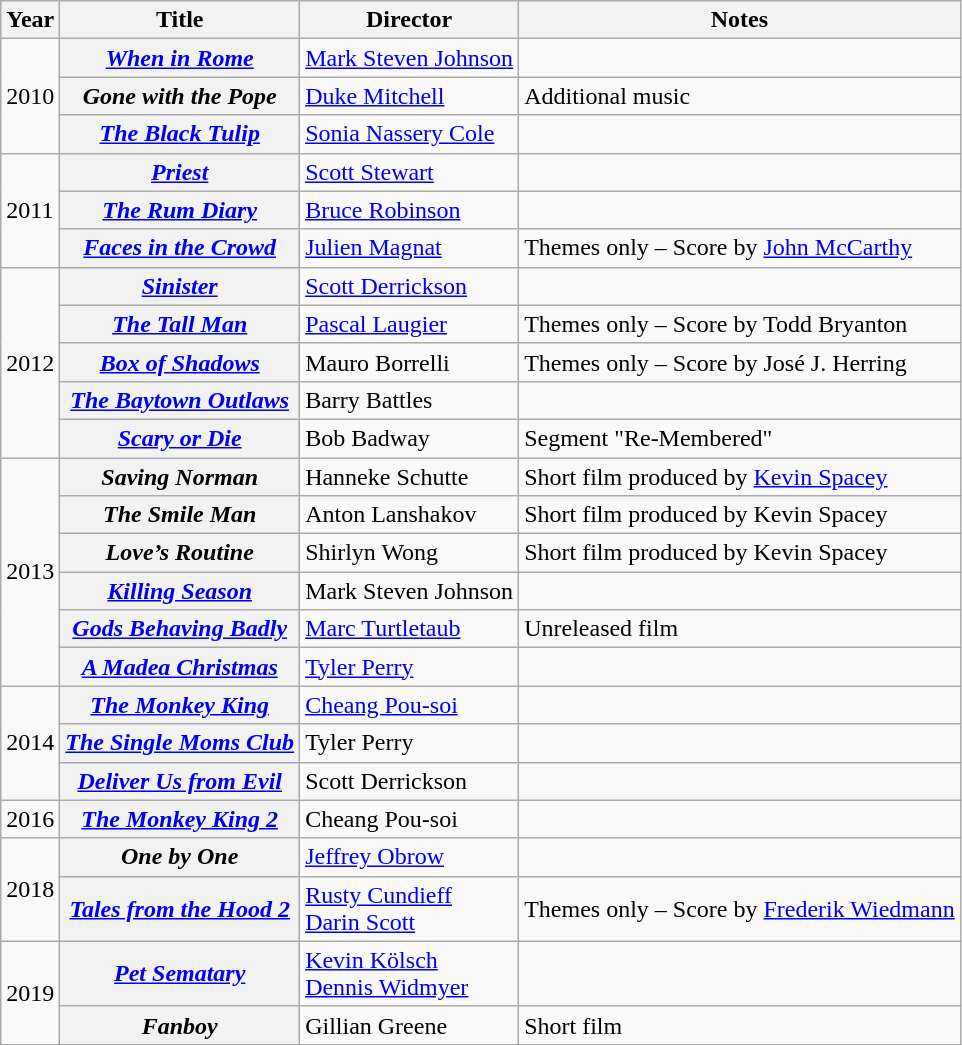<table class="wikitable sortable plainrowheaders">
<tr>
<th>Year</th>
<th>Title</th>
<th>Director</th>
<th>Notes</th>
</tr>
<tr>
<td rowspan="3">2010</td>
<th scope="row" style="text-align:center;"><em><a href='#'>When in Rome</a></em></th>
<td><a href='#'>Mark Steven Johnson</a></td>
<td></td>
</tr>
<tr>
<th scope="row" style="text-align:center;"><em>Gone with the Pope</em></th>
<td><a href='#'>Duke Mitchell</a></td>
<td>Additional music</td>
</tr>
<tr>
<th scope="row" style="text-align:center;"><em><a href='#'>The Black Tulip</a></em></th>
<td><a href='#'>Sonia Nassery Cole</a></td>
<td></td>
</tr>
<tr>
<td rowspan="3">2011</td>
<th scope="row" style="text-align:center;"><em><a href='#'>Priest</a></em></th>
<td><a href='#'>Scott Stewart</a></td>
<td></td>
</tr>
<tr>
<th scope="row" style="text-align:center;"><em><a href='#'>The Rum Diary</a></em></th>
<td><a href='#'>Bruce Robinson</a></td>
<td></td>
</tr>
<tr>
<th scope="row" style="text-align:center;"><em><a href='#'>Faces in the Crowd</a></em></th>
<td><a href='#'>Julien Magnat</a></td>
<td>Themes only – Score by <a href='#'>John McCarthy</a></td>
</tr>
<tr>
<td rowspan="5">2012</td>
<th scope="row" style="text-align:center;"><em><a href='#'>Sinister</a></em></th>
<td><a href='#'>Scott Derrickson</a></td>
<td></td>
</tr>
<tr>
<th scope="row" style="text-align:center;"><em><a href='#'>The Tall Man</a></em></th>
<td><a href='#'>Pascal Laugier</a></td>
<td>Themes only – Score by Todd Bryanton</td>
</tr>
<tr>
<th scope="row" style="text-align:center;"><em><a href='#'>Box of Shadows</a></em></th>
<td>Mauro Borrelli</td>
<td>Themes only – Score by José J. Herring</td>
</tr>
<tr>
<th scope="row" style="text-align:center;"><em><a href='#'>The Baytown Outlaws</a></em></th>
<td>Barry Battles</td>
<td></td>
</tr>
<tr>
<th scope="row" style="text-align:center;"><em><a href='#'>Scary or Die</a></em></th>
<td>Bob Badway</td>
<td>Segment "Re-Membered"</td>
</tr>
<tr>
<td rowspan="6">2013</td>
<th scope="row" style="text-align:center;"><em>Saving Norman</em></th>
<td>Hanneke Schutte</td>
<td>Short film produced by <a href='#'>Kevin Spacey</a></td>
</tr>
<tr>
<th scope="row" style="text-align:center;"><em>The Smile Man</em></th>
<td>Anton Lanshakov</td>
<td>Short film produced by Kevin Spacey</td>
</tr>
<tr>
<th scope="row" style="text-align:center;"><em>Love’s Routine</em></th>
<td>Shirlyn Wong</td>
<td>Short film produced by Kevin Spacey</td>
</tr>
<tr>
<th scope="row" style="text-align:center;"><em><a href='#'>Killing Season</a></em></th>
<td>Mark Steven Johnson</td>
<td></td>
</tr>
<tr>
<th scope="row" style="text-align:center;"><em><a href='#'>Gods Behaving Badly</a></em></th>
<td><a href='#'>Marc Turtletaub</a></td>
<td>Unreleased film</td>
</tr>
<tr>
<th scope="row" style="text-align:center;"><em><a href='#'>A Madea Christmas</a></em></th>
<td><a href='#'>Tyler Perry</a></td>
<td></td>
</tr>
<tr>
<td rowspan="3">2014</td>
<th scope="row" style="text-align:center;"><em><a href='#'>The Monkey King</a></em></th>
<td><a href='#'>Cheang Pou-soi</a></td>
<td></td>
</tr>
<tr>
<th scope="row" style="text-align:center;"><em><a href='#'>The Single Moms Club</a></em></th>
<td>Tyler Perry</td>
<td></td>
</tr>
<tr>
<th scope="row" style="text-align:center;"><em><a href='#'>Deliver Us from Evil</a></em></th>
<td>Scott Derrickson</td>
<td></td>
</tr>
<tr>
<td>2016</td>
<th scope="row" style="text-align:center;"><em><a href='#'>The Monkey King 2</a></em></th>
<td>Cheang Pou-soi</td>
<td></td>
</tr>
<tr>
<td rowspan="2">2018</td>
<th scope="row" style="text-align:center;"><em>One by One</em></th>
<td><a href='#'>Jeffrey Obrow</a></td>
<td></td>
</tr>
<tr>
<th scope="row" style="text-align:center;"><em><a href='#'>Tales from the Hood 2</a></em></th>
<td><a href='#'>Rusty Cundieff</a><br><a href='#'>Darin Scott</a></td>
<td>Themes only – Score by <a href='#'>Frederik Wiedmann</a></td>
</tr>
<tr>
<td rowspan="2">2019</td>
<th scope="row" style="text-align:center;"><em><a href='#'>Pet Sematary</a></em></th>
<td><a href='#'>Kevin Kölsch</a><br><a href='#'>Dennis Widmyer</a></td>
<td></td>
</tr>
<tr>
<th scope="row" style="text-align:center;"><em>Fanboy</em></th>
<td>Gillian Greene</td>
<td>Short film</td>
</tr>
<tr>
</tr>
</table>
